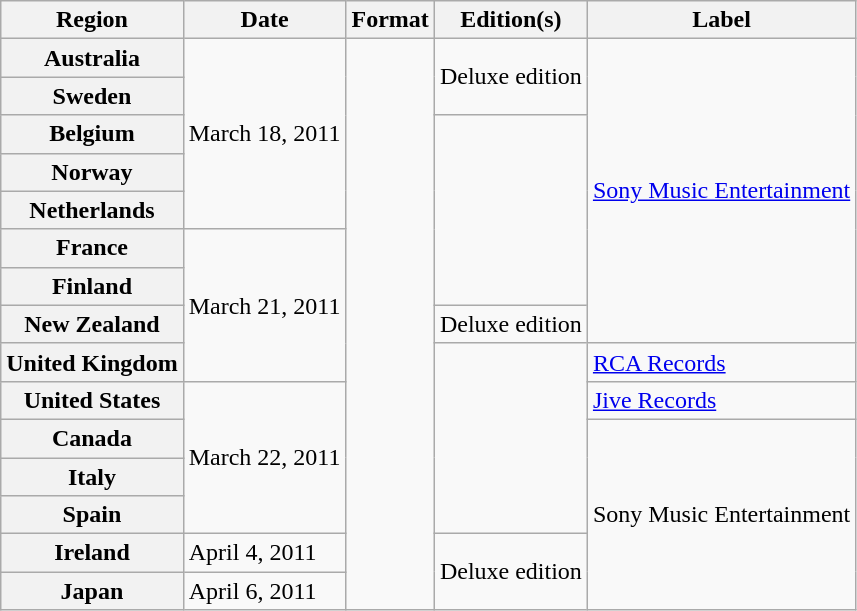<table class="wikitable plainrowheaders">
<tr>
<th scope="col">Region</th>
<th scope="col">Date</th>
<th scope="col">Format</th>
<th scope="col">Edition(s)</th>
<th scope="col">Label</th>
</tr>
<tr>
<th scope="row">Australia</th>
<td rowspan="5">March 18, 2011</td>
<td rowspan="15"></td>
<td rowspan="2">Deluxe edition</td>
<td rowspan="8"><a href='#'>Sony Music Entertainment</a></td>
</tr>
<tr>
<th scope="row">Sweden</th>
</tr>
<tr>
<th scope="row">Belgium</th>
<td rowspan="5"></td>
</tr>
<tr>
<th scope="row">Norway</th>
</tr>
<tr>
<th scope="row">Netherlands</th>
</tr>
<tr>
<th scope="row">France</th>
<td rowspan="4">March 21, 2011</td>
</tr>
<tr>
<th scope="row">Finland</th>
</tr>
<tr>
<th scope="row">New Zealand</th>
<td>Deluxe edition</td>
</tr>
<tr>
<th scope="row">United Kingdom</th>
<td rowspan="5"></td>
<td><a href='#'>RCA Records</a></td>
</tr>
<tr>
<th scope="row">United States</th>
<td rowspan="4">March 22, 2011</td>
<td><a href='#'>Jive Records</a></td>
</tr>
<tr>
<th scope="row">Canada</th>
<td rowspan="5">Sony Music Entertainment</td>
</tr>
<tr>
<th scope="row">Italy</th>
</tr>
<tr>
<th scope="row">Spain</th>
</tr>
<tr>
<th scope="row">Ireland</th>
<td>April 4, 2011</td>
<td rowspan="2">Deluxe edition</td>
</tr>
<tr>
<th scope="row">Japan</th>
<td>April 6, 2011</td>
</tr>
</table>
